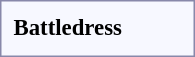<table style="border:1px solid #8888aa; background-color:#f7f8ff; padding:5px; font-size:95%; margin: 0px 12px 12px 0px; text-align:center;">
<tr>
<th>Battledress</th>
<td colspan=4></td>
<td colspan=2></td>
<td colspan=2></td>
<td colspan=2></td>
<td colspan=2></td>
<td colspan=2></td>
<td colspan=2></td>
<td colspan=2></td>
<td colspan=3></td>
<td colspan=3></td>
</tr>
<tr>
</tr>
</table>
